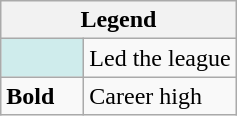<table class="wikitable mw-collapsible mw-collapsed">
<tr>
<th colspan="2">Legend</th>
</tr>
<tr>
<td style="background:#cfecec; width:3em;"></td>
<td>Led the league</td>
</tr>
<tr>
<td><strong>Bold</strong></td>
<td>Career high</td>
</tr>
</table>
